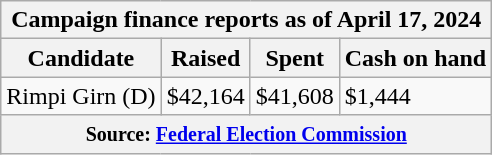<table class="wikitable sortable">
<tr>
<th colspan=4>Campaign finance reports as of April 17, 2024</th>
</tr>
<tr style="text-align:center;">
<th>Candidate</th>
<th>Raised</th>
<th>Spent</th>
<th>Cash on hand</th>
</tr>
<tr>
<td>Rimpi Girn (D)</td>
<td>$42,164</td>
<td>$41,608</td>
<td>$1,444</td>
</tr>
<tr>
<th colspan="4"><small>Source: <a href='#'>Federal Election Commission</a></small></th>
</tr>
</table>
